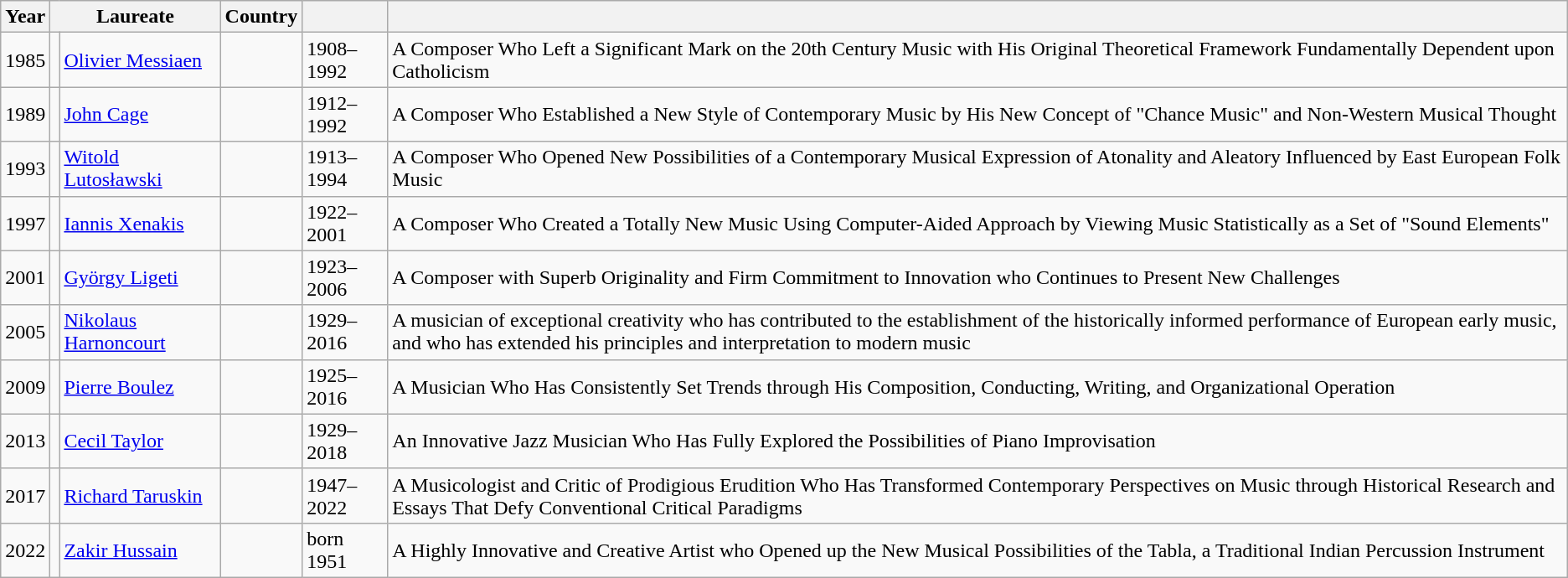<table class="wikitable sortable">
<tr>
<th>Year</th>
<th colspan=2>Laureate</th>
<th>Country</th>
<th></th>
<th></th>
</tr>
<tr>
<td>1985</td>
<td></td>
<td><a href='#'>Olivier Messiaen</a></td>
<td></td>
<td>1908–1992</td>
<td>A Composer Who Left a Significant Mark on the 20th Century Music with His Original Theoretical Framework Fundamentally Dependent upon Catholicism</td>
</tr>
<tr>
<td>1989</td>
<td></td>
<td><a href='#'>John Cage</a></td>
<td></td>
<td>1912–1992</td>
<td>A Composer Who Established a New Style of Contemporary Music by His New Concept of "Chance Music" and Non-Western Musical Thought</td>
</tr>
<tr>
<td>1993</td>
<td></td>
<td><a href='#'>Witold Lutosławski</a></td>
<td></td>
<td>1913–1994</td>
<td>A Composer Who Opened New Possibilities of a Contemporary Musical Expression of Atonality and Aleatory Influenced by East European Folk Music</td>
</tr>
<tr>
<td>1997</td>
<td></td>
<td><a href='#'>Iannis Xenakis</a></td>
<td></td>
<td>1922–2001</td>
<td>A Composer Who Created a Totally New Music Using Computer-Aided Approach by Viewing Music Statistically as a Set of "Sound Elements"</td>
</tr>
<tr>
<td>2001</td>
<td></td>
<td><a href='#'>György Ligeti</a></td>
<td></td>
<td>1923–2006</td>
<td>A Composer with Superb Originality and Firm Commitment to Innovation who Continues to Present New Challenges</td>
</tr>
<tr>
<td>2005</td>
<td></td>
<td><a href='#'>Nikolaus Harnoncourt</a></td>
<td></td>
<td>1929–2016</td>
<td>A musician of exceptional creativity who has contributed to the establishment of the historically informed performance of European early music, and who has extended his principles and interpretation to modern music</td>
</tr>
<tr>
<td>2009</td>
<td></td>
<td><a href='#'>Pierre Boulez</a></td>
<td></td>
<td>1925–2016</td>
<td>A Musician Who Has Consistently Set Trends through His Composition, Conducting, Writing, and Organizational Operation</td>
</tr>
<tr>
<td>2013</td>
<td></td>
<td><a href='#'>Cecil Taylor</a></td>
<td></td>
<td>1929–2018</td>
<td>An Innovative Jazz Musician Who Has Fully Explored the Possibilities of Piano Improvisation</td>
</tr>
<tr>
<td>2017</td>
<td></td>
<td><a href='#'>Richard Taruskin</a></td>
<td></td>
<td>1947–2022</td>
<td>A Musicologist and Critic of Prodigious Erudition Who Has Transformed Contemporary Perspectives on Music through Historical Research and Essays That Defy Conventional Critical Paradigms</td>
</tr>
<tr>
<td>2022</td>
<td></td>
<td><a href='#'>Zakir Hussain</a></td>
<td></td>
<td>born 1951</td>
<td>A Highly Innovative and Creative Artist who Opened up the New Musical Possibilities of the Tabla, a Traditional Indian Percussion Instrument</td>
</tr>
</table>
